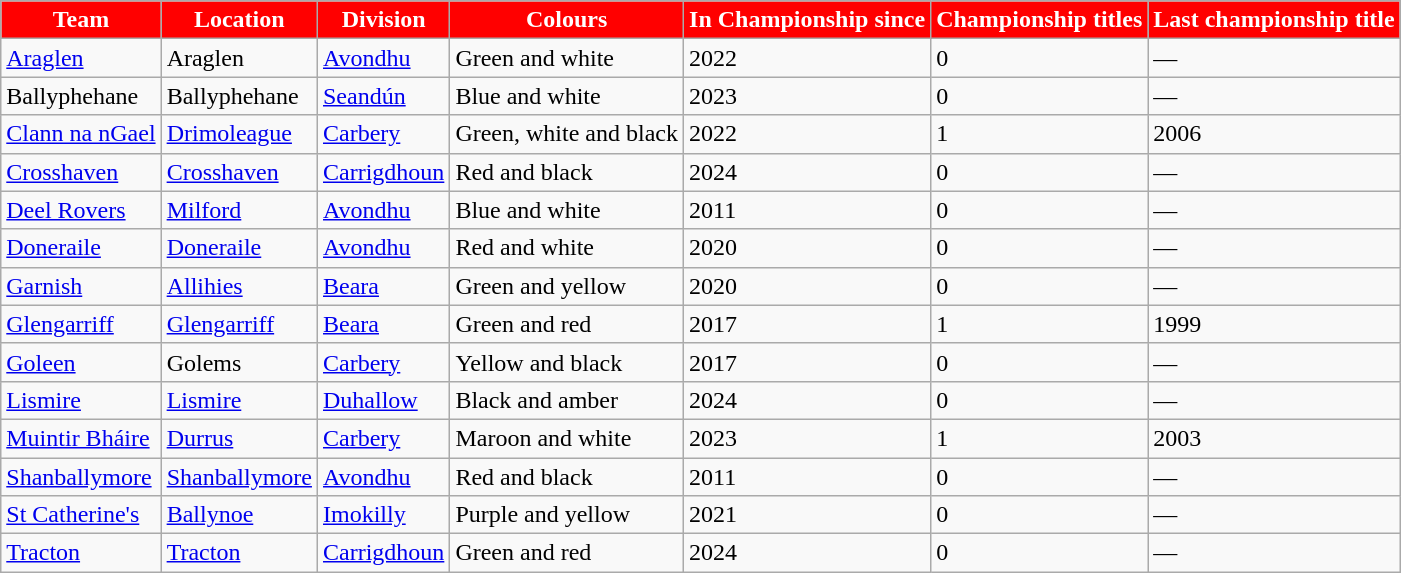<table class="wikitable sortable">
<tr>
<th style="background:red;color:white">Team</th>
<th style="background:red;color:white">Location</th>
<th style="background:red;color:white">Division</th>
<th style="background:red;color:white">Colours</th>
<th style="background:red;color:white">In Championship since</th>
<th style="background:red;color:white">Championship titles</th>
<th style="background:red;color:white">Last championship title</th>
</tr>
<tr>
<td> <a href='#'>Araglen</a></td>
<td>Araglen</td>
<td><a href='#'>Avondhu</a></td>
<td>Green and white</td>
<td>2022</td>
<td>0</td>
<td>—</td>
</tr>
<tr>
<td> Ballyphehane</td>
<td>Ballyphehane</td>
<td><a href='#'>Seandún</a></td>
<td>Blue and white</td>
<td>2023</td>
<td>0</td>
<td>—</td>
</tr>
<tr>
<td> <a href='#'>Clann na nGael</a></td>
<td><a href='#'>Drimoleague</a></td>
<td><a href='#'>Carbery</a></td>
<td>Green, white and black</td>
<td>2022</td>
<td>1</td>
<td>2006</td>
</tr>
<tr>
<td> <a href='#'>Crosshaven</a></td>
<td><a href='#'>Crosshaven</a></td>
<td><a href='#'>Carrigdhoun</a></td>
<td>Red and black</td>
<td>2024</td>
<td>0</td>
<td>—</td>
</tr>
<tr>
<td> <a href='#'>Deel Rovers</a></td>
<td><a href='#'>Milford</a></td>
<td><a href='#'>Avondhu</a></td>
<td>Blue and white</td>
<td>2011</td>
<td>0</td>
<td>—</td>
</tr>
<tr>
<td> <a href='#'>Doneraile</a></td>
<td><a href='#'>Doneraile</a></td>
<td><a href='#'>Avondhu</a></td>
<td>Red and white</td>
<td>2020</td>
<td>0</td>
<td>—</td>
</tr>
<tr>
<td> <a href='#'>Garnish</a></td>
<td><a href='#'>Allihies</a></td>
<td><a href='#'>Beara</a></td>
<td>Green and yellow</td>
<td>2020</td>
<td>0</td>
<td>—</td>
</tr>
<tr>
<td> <a href='#'>Glengarriff</a></td>
<td><a href='#'>Glengarriff</a></td>
<td><a href='#'>Beara</a></td>
<td>Green and red</td>
<td>2017</td>
<td>1</td>
<td>1999</td>
</tr>
<tr>
<td> <a href='#'>Goleen</a></td>
<td>Golems</td>
<td><a href='#'>Carbery</a></td>
<td>Yellow and black</td>
<td>2017</td>
<td>0</td>
<td>—</td>
</tr>
<tr>
<td> <a href='#'>Lismire</a></td>
<td><a href='#'>Lismire</a></td>
<td><a href='#'>Duhallow</a></td>
<td>Black and amber</td>
<td>2024</td>
<td>0</td>
<td>—</td>
</tr>
<tr>
<td> <a href='#'>Muintir Bháire</a></td>
<td><a href='#'>Durrus</a></td>
<td><a href='#'>Carbery</a></td>
<td>Maroon and white</td>
<td>2023</td>
<td>1</td>
<td>2003</td>
</tr>
<tr>
<td> <a href='#'>Shanballymore</a></td>
<td><a href='#'>Shanballymore</a></td>
<td><a href='#'>Avondhu</a></td>
<td>Red and black</td>
<td>2011</td>
<td>0</td>
<td>—</td>
</tr>
<tr>
<td> <a href='#'>St Catherine's</a></td>
<td><a href='#'>Ballynoe</a></td>
<td><a href='#'>Imokilly</a></td>
<td>Purple and yellow</td>
<td>2021</td>
<td>0</td>
<td>—</td>
</tr>
<tr>
<td> <a href='#'>Tracton</a></td>
<td><a href='#'>Tracton</a></td>
<td><a href='#'>Carrigdhoun</a></td>
<td>Green and red</td>
<td>2024</td>
<td>0</td>
<td>—</td>
</tr>
</table>
